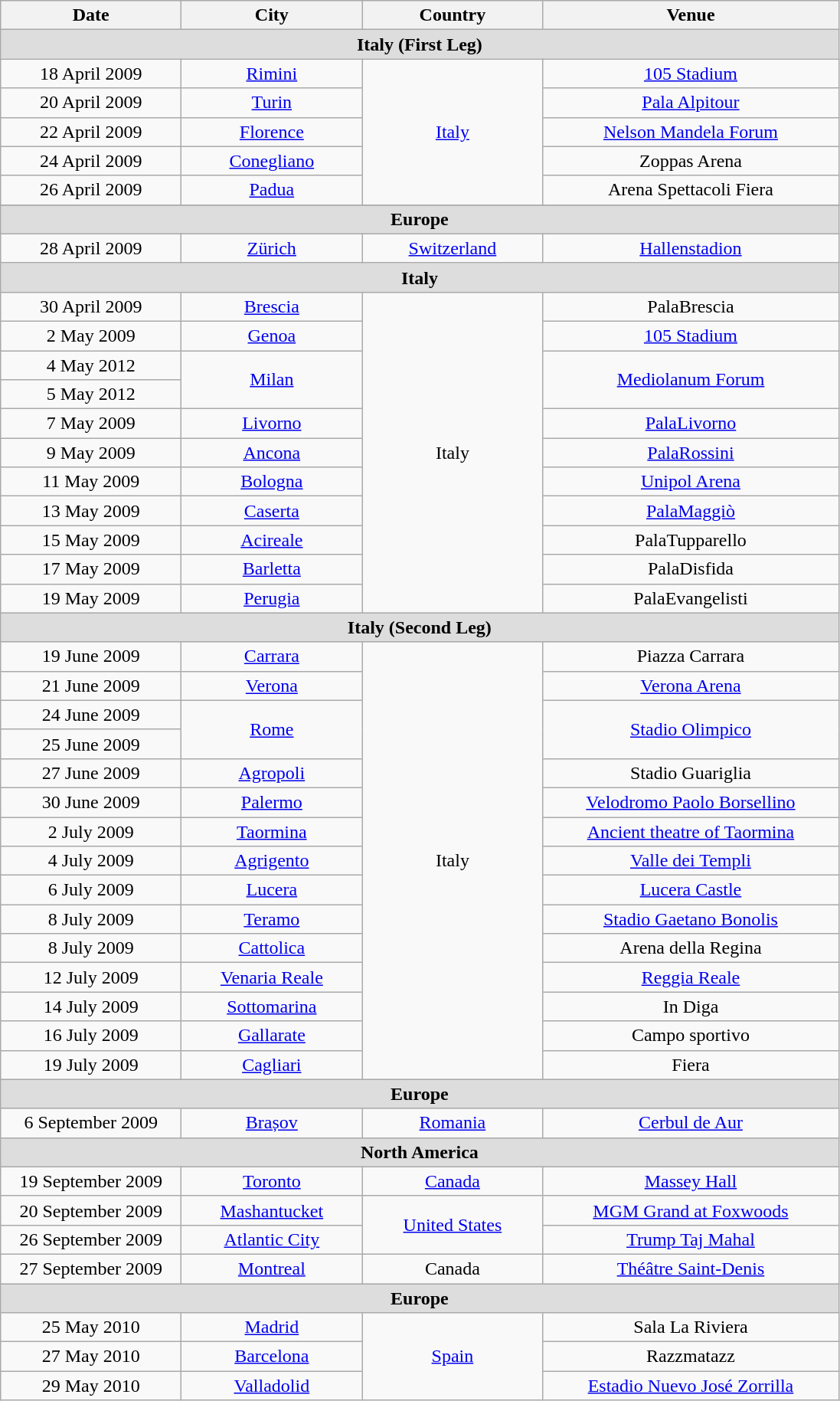<table class="wikitable" style="text-align:center;">
<tr>
<th width="150">Date</th>
<th width="150">City</th>
<th width="150">Country</th>
<th width="250">Venue</th>
</tr>
<tr style="background:#ddd;">
<td colspan="4"><strong>Italy (First Leg)</strong></td>
</tr>
<tr>
<td>18 April 2009</td>
<td><a href='#'>Rimini</a></td>
<td rowspan="5"><a href='#'>Italy</a></td>
<td><a href='#'>105 Stadium</a></td>
</tr>
<tr>
<td>20 April 2009</td>
<td><a href='#'>Turin</a></td>
<td><a href='#'>Pala Alpitour</a></td>
</tr>
<tr>
<td>22 April 2009</td>
<td><a href='#'>Florence</a></td>
<td><a href='#'>Nelson Mandela Forum</a></td>
</tr>
<tr>
<td>24 April 2009</td>
<td><a href='#'>Conegliano</a></td>
<td>Zoppas Arena</td>
</tr>
<tr>
<td>26 April 2009</td>
<td><a href='#'>Padua</a></td>
<td>Arena Spettacoli Fiera</td>
</tr>
<tr>
</tr>
<tr style="background:#ddd;">
<td colspan="4"><strong>Europe</strong></td>
</tr>
<tr>
<td>28 April 2009</td>
<td><a href='#'>Zürich</a></td>
<td><a href='#'>Switzerland</a></td>
<td><a href='#'>Hallenstadion</a></td>
</tr>
<tr style="background:#ddd;">
<td colspan="4"><strong>Italy</strong></td>
</tr>
<tr>
<td>30 April 2009</td>
<td><a href='#'>Brescia</a></td>
<td rowspan="11">Italy</td>
<td>PalaBrescia</td>
</tr>
<tr>
<td>2 May 2009</td>
<td><a href='#'>Genoa</a></td>
<td><a href='#'>105 Stadium</a></td>
</tr>
<tr>
<td>4 May 2012</td>
<td rowspan="2"><a href='#'>Milan</a></td>
<td rowspan="2"><a href='#'>Mediolanum Forum</a></td>
</tr>
<tr>
<td>5 May 2012</td>
</tr>
<tr>
<td>7 May 2009</td>
<td><a href='#'>Livorno</a></td>
<td><a href='#'>PalaLivorno</a></td>
</tr>
<tr>
<td>9 May 2009</td>
<td><a href='#'>Ancona</a></td>
<td><a href='#'>PalaRossini</a></td>
</tr>
<tr>
<td>11 May 2009</td>
<td><a href='#'>Bologna</a></td>
<td><a href='#'>Unipol Arena</a></td>
</tr>
<tr>
<td>13 May 2009</td>
<td><a href='#'>Caserta</a></td>
<td><a href='#'>PalaMaggiò</a></td>
</tr>
<tr>
<td>15 May 2009</td>
<td><a href='#'>Acireale</a></td>
<td>PalaTupparello</td>
</tr>
<tr>
<td>17 May 2009</td>
<td><a href='#'>Barletta</a></td>
<td>PalaDisfida</td>
</tr>
<tr>
<td>19 May 2009</td>
<td><a href='#'>Perugia</a></td>
<td>PalaEvangelisti</td>
</tr>
<tr style="background:#ddd;">
<td colspan="4"><strong>Italy (Second Leg)</strong></td>
</tr>
<tr>
<td>19 June 2009</td>
<td><a href='#'>Carrara</a></td>
<td rowspan="15">Italy</td>
<td>Piazza Carrara</td>
</tr>
<tr>
<td>21 June 2009</td>
<td><a href='#'>Verona</a></td>
<td><a href='#'>Verona Arena</a></td>
</tr>
<tr>
<td>24 June 2009</td>
<td rowspan="2"><a href='#'>Rome</a></td>
<td rowspan="2"><a href='#'>Stadio Olimpico</a></td>
</tr>
<tr>
<td>25 June 2009</td>
</tr>
<tr>
<td>27 June 2009</td>
<td><a href='#'>Agropoli</a></td>
<td>Stadio Guariglia</td>
</tr>
<tr>
<td>30 June 2009</td>
<td><a href='#'>Palermo</a></td>
<td><a href='#'>Velodromo Paolo Borsellino</a></td>
</tr>
<tr>
<td>2 July 2009</td>
<td><a href='#'>Taormina</a></td>
<td><a href='#'>Ancient theatre of Taormina</a></td>
</tr>
<tr>
<td>4 July 2009</td>
<td><a href='#'>Agrigento</a></td>
<td><a href='#'>Valle dei Templi</a></td>
</tr>
<tr>
<td>6 July 2009</td>
<td><a href='#'>Lucera</a></td>
<td><a href='#'>Lucera Castle</a></td>
</tr>
<tr>
<td>8 July 2009</td>
<td><a href='#'>Teramo</a></td>
<td><a href='#'>Stadio Gaetano Bonolis</a></td>
</tr>
<tr>
<td>8 July 2009</td>
<td><a href='#'>Cattolica</a></td>
<td>Arena della Regina</td>
</tr>
<tr>
<td>12 July 2009</td>
<td><a href='#'>Venaria Reale</a></td>
<td><a href='#'>Reggia Reale</a></td>
</tr>
<tr>
<td>14 July 2009</td>
<td><a href='#'>Sottomarina</a></td>
<td>In Diga</td>
</tr>
<tr>
<td>16 July 2009</td>
<td><a href='#'>Gallarate</a></td>
<td>Campo sportivo</td>
</tr>
<tr>
<td>19 July 2009</td>
<td><a href='#'>Cagliari</a></td>
<td>Fiera</td>
</tr>
<tr style="background:#ddd;">
<td colspan="4"><strong>Europe</strong></td>
</tr>
<tr>
<td>6 September 2009</td>
<td><a href='#'>Brașov</a></td>
<td><a href='#'>Romania</a></td>
<td><a href='#'>Cerbul de Aur</a></td>
</tr>
<tr style="background:#ddd;">
<td colspan="4"><strong>North America</strong></td>
</tr>
<tr>
<td>19 September 2009</td>
<td><a href='#'>Toronto</a></td>
<td><a href='#'>Canada</a></td>
<td><a href='#'>Massey Hall</a></td>
</tr>
<tr>
<td>20 September 2009</td>
<td><a href='#'>Mashantucket</a></td>
<td rowspan="2"><a href='#'>United States</a></td>
<td><a href='#'>MGM Grand at Foxwoods</a></td>
</tr>
<tr>
<td>26 September 2009</td>
<td><a href='#'>Atlantic City</a></td>
<td><a href='#'>Trump Taj Mahal</a></td>
</tr>
<tr>
<td>27 September 2009</td>
<td><a href='#'>Montreal</a></td>
<td>Canada</td>
<td><a href='#'>Théâtre Saint-Denis</a></td>
</tr>
<tr style="background:#ddd;">
<td colspan="4"><strong>Europe</strong></td>
</tr>
<tr>
<td>25 May 2010</td>
<td><a href='#'>Madrid</a></td>
<td rowspan="3"><a href='#'>Spain</a></td>
<td>Sala La Riviera</td>
</tr>
<tr>
<td>27 May 2010</td>
<td><a href='#'>Barcelona</a></td>
<td>Razzmatazz</td>
</tr>
<tr>
<td>29 May 2010</td>
<td><a href='#'>Valladolid</a></td>
<td><a href='#'>Estadio Nuevo José Zorrilla</a></td>
</tr>
</table>
